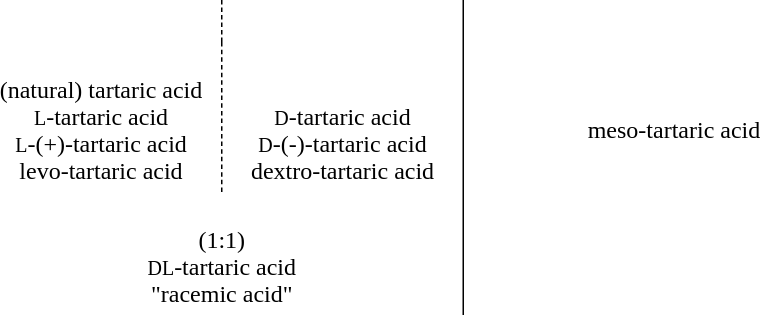<table cellpadding="5" cellspacing="0">
<tr>
<td align="center" width="150" style="border-right:1px dashed black;"><br></td>
<td align="center" width="150" style="border-right:1px solid black;"></td>
<td align="center" width="270"></td>
</tr>
<tr>
<td align="center" valign="bottom" style="border-right:1px dashed black;"><br>(natural) tartaric acid<br><small>L</small>-tartaric acid<br><small>L</small>-(+)-tartaric acid<br>levo-tartaric acid</td>
<td align="center" valign="bottom" style="border-right:1px solid black;"><br><small>D</small>-tartaric acid<br><small>D</small>-(-)-tartaric acid<br>dextro-tartaric acid<br></td>
<td align="center" valign="middle"><br>meso-tartaric acid</td>
</tr>
<tr>
<td align="center" colspan="2" valign="bottom" style="border-right:1px solid black;"><br>(1:1)<br><small>DL</small>-tartaric acid<br>"racemic acid"</td>
<td></td>
</tr>
</table>
